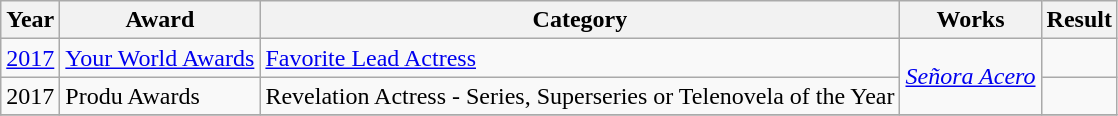<table class="wikitable plainrowheaders">
<tr>
<th scope="col">Year</th>
<th scope="col">Award</th>
<th scope="col">Category</th>
<th scope="col">Works</th>
<th scope="col">Result</th>
</tr>
<tr>
<td rowspan="1"><a href='#'>2017</a></td>
<td rowspan="1"><a href='#'>Your World Awards</a></td>
<td><a href='#'>Favorite Lead Actress</a></td>
<td rowspan="2"><em><a href='#'>Señora Acero</a></em></td>
<td></td>
</tr>
<tr>
<td rowspan="1">2017</td>
<td rowspan="1">Produ Awards</td>
<td>Revelation Actress - Series, Superseries or Telenovela of the Year</td>
<td></td>
</tr>
<tr>
</tr>
</table>
